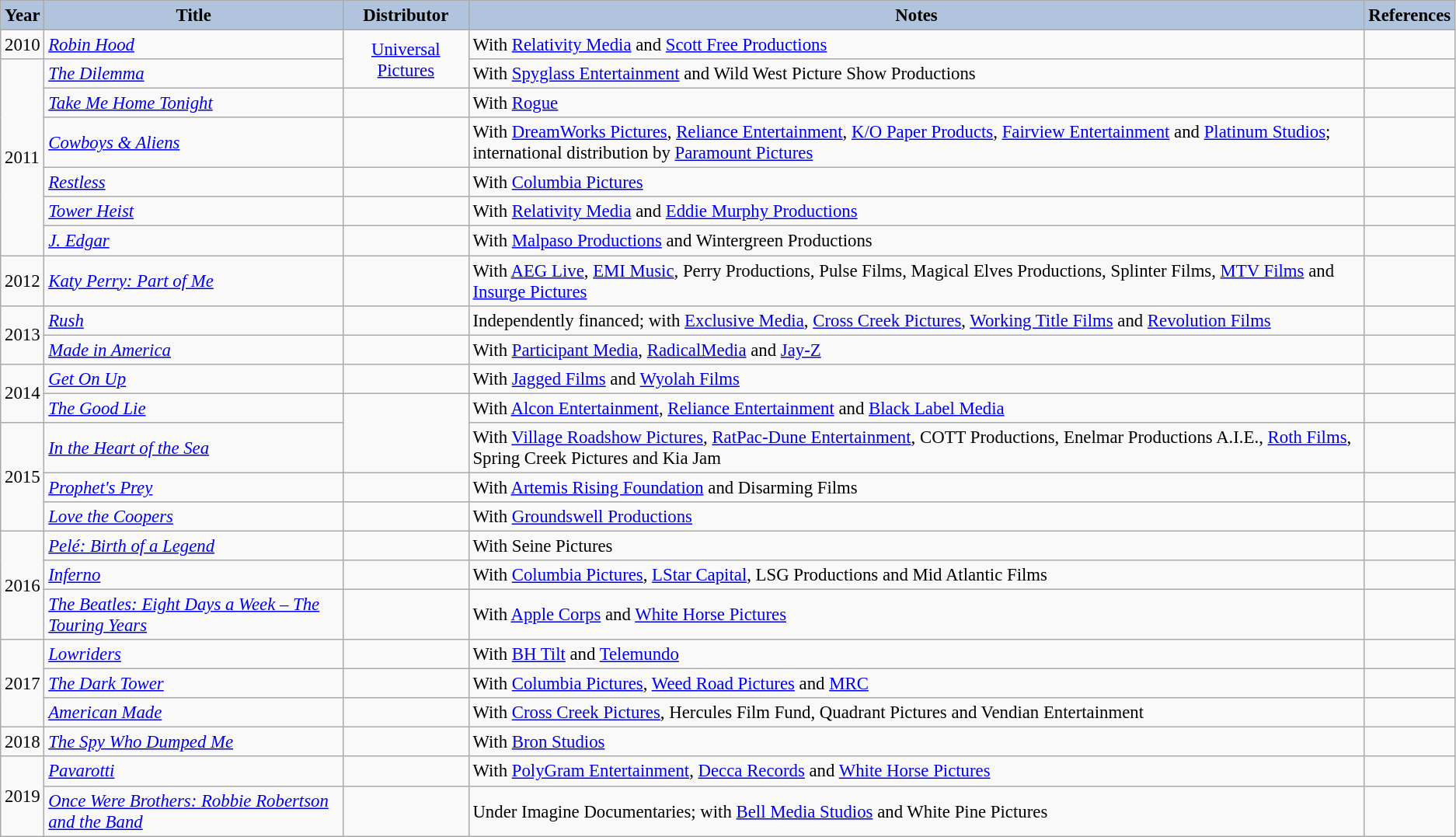<table class="wikitable" style="font-size:95%;">
<tr style="text-align:left;">
<th style="background:#B0C4DE;">Year</th>
<th style="background:#B0C4DE;">Title</th>
<th style="background:#B0C4DE;">Distributor</th>
<th style="background:#B0C4DE;">Notes</th>
<th style="background:#B0C4DE;">References</th>
</tr>
<tr>
<td>2010</td>
<td><em><a href='#'>Robin Hood</a></em></td>
<td rowspan="2" style="text-align:center;"><a href='#'>Universal Pictures</a></td>
<td>With <a href='#'>Relativity Media</a> and <a href='#'>Scott Free Productions</a></td>
<td></td>
</tr>
<tr>
<td rowspan="6">2011</td>
<td><em><a href='#'>The Dilemma</a></em></td>
<td>With <a href='#'>Spyglass Entertainment</a> and Wild West Picture Show Productions</td>
<td></td>
</tr>
<tr>
<td><em><a href='#'>Take Me Home Tonight</a></em></td>
<td></td>
<td>With <a href='#'>Rogue</a></td>
<td></td>
</tr>
<tr>
<td><em><a href='#'>Cowboys & Aliens</a></em></td>
<td></td>
<td>With <a href='#'>DreamWorks Pictures</a>, <a href='#'>Reliance Entertainment</a>, <a href='#'>K/O Paper Products</a>, <a href='#'>Fairview Entertainment</a> and <a href='#'>Platinum Studios</a>; international distribution by <a href='#'>Paramount Pictures</a></td>
<td></td>
</tr>
<tr>
<td><em><a href='#'>Restless</a></em></td>
<td></td>
<td>With <a href='#'>Columbia Pictures</a></td>
<td></td>
</tr>
<tr>
<td><em><a href='#'>Tower Heist</a></em></td>
<td></td>
<td>With <a href='#'>Relativity Media</a> and <a href='#'>Eddie Murphy Productions</a></td>
<td></td>
</tr>
<tr>
<td><em><a href='#'>J. Edgar</a></em></td>
<td></td>
<td>With <a href='#'>Malpaso Productions</a> and Wintergreen Productions</td>
<td></td>
</tr>
<tr>
<td>2012</td>
<td><em><a href='#'>Katy Perry: Part of Me</a></em></td>
<td></td>
<td>With <a href='#'>AEG Live</a>, <a href='#'>EMI Music</a>, Perry Productions, Pulse Films, Magical Elves Productions, Splinter Films, <a href='#'>MTV Films</a> and <a href='#'>Insurge Pictures</a></td>
<td></td>
</tr>
<tr>
<td rowspan="2">2013</td>
<td><em><a href='#'>Rush</a></em></td>
<td></td>
<td>Independently financed; with <a href='#'>Exclusive Media</a>, <a href='#'>Cross Creek Pictures</a>, <a href='#'>Working Title Films</a> and <a href='#'>Revolution Films</a></td>
<td></td>
</tr>
<tr>
<td><em><a href='#'>Made in America</a></em></td>
<td></td>
<td>With <a href='#'>Participant Media</a>, <a href='#'>RadicalMedia</a> and <a href='#'>Jay-Z</a></td>
<td></td>
</tr>
<tr>
<td rowspan="2">2014</td>
<td><em><a href='#'>Get On Up</a></em></td>
<td></td>
<td>With <a href='#'>Jagged Films</a> and <a href='#'>Wyolah Films</a></td>
<td></td>
</tr>
<tr>
<td><em><a href='#'>The Good Lie</a></em></td>
<td rowspan="2"></td>
<td>With <a href='#'>Alcon Entertainment</a>, <a href='#'>Reliance Entertainment</a> and <a href='#'>Black Label Media</a></td>
<td></td>
</tr>
<tr>
<td rowspan="3">2015</td>
<td><em><a href='#'>In the Heart of the Sea</a></em></td>
<td>With <a href='#'>Village Roadshow Pictures</a>, <a href='#'>RatPac-Dune Entertainment</a>, COTT Productions, Enelmar Productions A.I.E., <a href='#'>Roth Films</a>, Spring Creek Pictures and Kia Jam</td>
<td></td>
</tr>
<tr>
<td><em><a href='#'>Prophet's Prey</a></em></td>
<td></td>
<td>With <a href='#'>Artemis Rising Foundation</a> and Disarming Films</td>
<td></td>
</tr>
<tr>
<td><em><a href='#'>Love the Coopers</a></em></td>
<td></td>
<td>With <a href='#'>Groundswell Productions</a></td>
<td></td>
</tr>
<tr>
<td rowspan="3">2016</td>
<td><em><a href='#'>Pelé: Birth of a Legend</a></em></td>
<td></td>
<td>With Seine Pictures</td>
<td></td>
</tr>
<tr>
<td><em><a href='#'>Inferno</a></em></td>
<td></td>
<td>With <a href='#'>Columbia Pictures</a>, <a href='#'>LStar Capital</a>, LSG Productions and Mid Atlantic Films</td>
<td></td>
</tr>
<tr>
<td><em><a href='#'>The Beatles: Eight Days a Week – The Touring Years</a></em></td>
<td></td>
<td>With <a href='#'>Apple Corps</a> and <a href='#'>White Horse Pictures</a></td>
<td></td>
</tr>
<tr>
<td rowspan="3">2017</td>
<td><em><a href='#'>Lowriders</a></em></td>
<td></td>
<td>With <a href='#'>BH Tilt</a> and <a href='#'>Telemundo</a></td>
<td></td>
</tr>
<tr>
<td><em><a href='#'>The Dark Tower</a></em></td>
<td></td>
<td>With <a href='#'>Columbia Pictures</a>, <a href='#'>Weed Road Pictures</a> and <a href='#'>MRC</a></td>
<td></td>
</tr>
<tr>
<td><em><a href='#'>American Made</a></em></td>
<td></td>
<td>With <a href='#'>Cross Creek Pictures</a>, Hercules Film Fund, Quadrant Pictures and Vendian Entertainment</td>
<td></td>
</tr>
<tr>
<td>2018</td>
<td><em><a href='#'>The Spy Who Dumped Me</a></em></td>
<td></td>
<td>With <a href='#'>Bron Studios</a></td>
<td></td>
</tr>
<tr>
<td rowspan="2">2019</td>
<td><em><a href='#'>Pavarotti</a></em></td>
<td></td>
<td>With <a href='#'>PolyGram Entertainment</a>, <a href='#'>Decca Records</a> and <a href='#'>White Horse Pictures</a></td>
<td></td>
</tr>
<tr>
<td><em><a href='#'>Once Were Brothers: Robbie Robertson and the Band</a></em></td>
<td></td>
<td>Under Imagine Documentaries; with <a href='#'>Bell Media Studios</a> and White Pine Pictures</td>
<td></td>
</tr>
</table>
